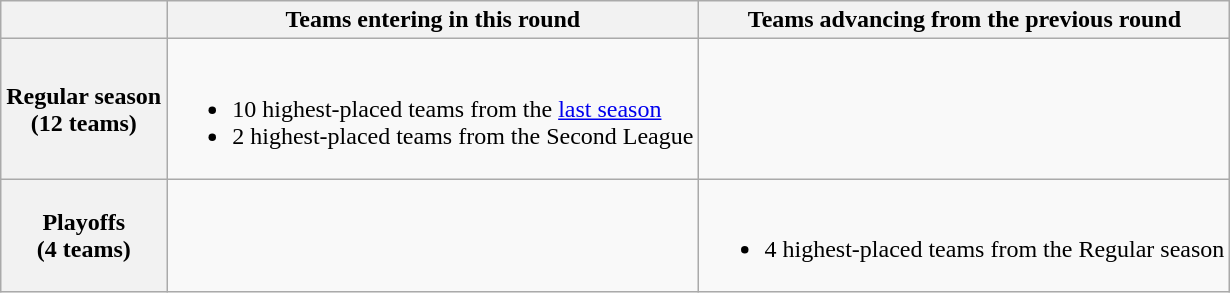<table class="wikitable">
<tr>
<th></th>
<th>Teams entering in this round</th>
<th>Teams advancing from the previous round</th>
</tr>
<tr>
<th>Regular season<br>(12 teams)</th>
<td><br><ul><li>10 highest-placed teams from the <a href='#'>last season</a></li><li>2 highest-placed teams from the Second League</li></ul></td>
<td></td>
</tr>
<tr>
<th>Playoffs<br>(4 teams)</th>
<td></td>
<td><br><ul><li>4 highest-placed teams from the Regular season</li></ul></td>
</tr>
</table>
